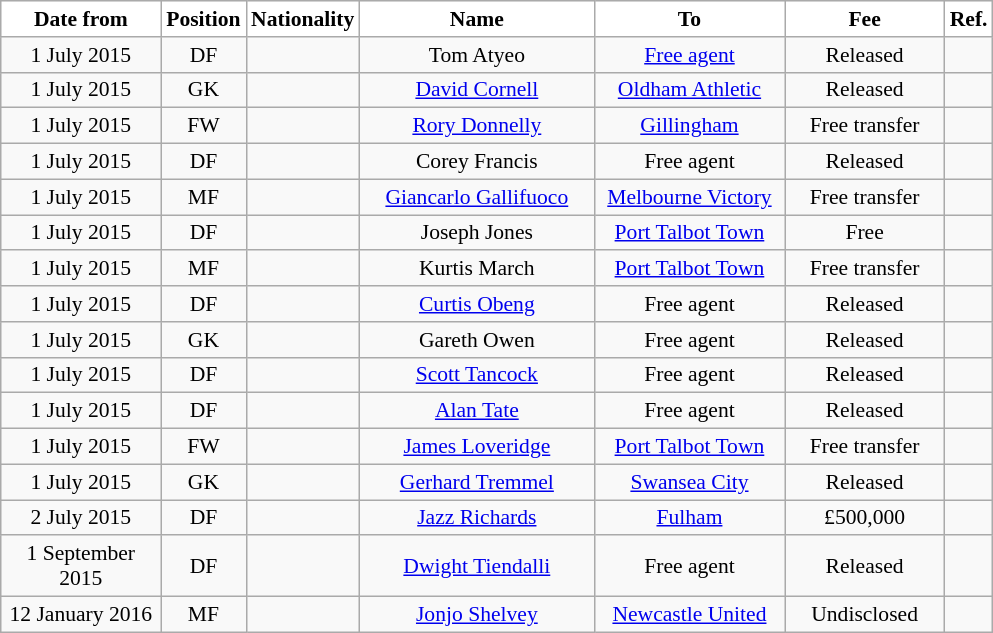<table class="wikitable"  style="text-align:center; font-size:90%; ">
<tr>
<th style="background:white; color:black; width:100px;">Date from</th>
<th style="background:white; color:black; width:50px;">Position</th>
<th style="background:white; color:black; width:50px;">Nationality</th>
<th style="background:white; color:black; width:150px;">Name</th>
<th style="background:white; color:black; width:120px;">To</th>
<th style="background:white; color:black; width:100px;">Fee</th>
<th style="background:white; color:black;">Ref.</th>
</tr>
<tr>
<td>1 July 2015</td>
<td>DF</td>
<td></td>
<td>Tom Atyeo</td>
<td><a href='#'>Free agent</a></td>
<td>Released</td>
<td></td>
</tr>
<tr>
<td>1 July 2015</td>
<td>GK</td>
<td></td>
<td><a href='#'>David Cornell</a></td>
<td><a href='#'>Oldham Athletic</a> </td>
<td>Released</td>
<td></td>
</tr>
<tr>
<td>1 July 2015</td>
<td>FW</td>
<td></td>
<td><a href='#'>Rory Donnelly</a></td>
<td><a href='#'>Gillingham</a> </td>
<td>Free transfer</td>
<td></td>
</tr>
<tr>
<td>1 July 2015</td>
<td>DF</td>
<td></td>
<td>Corey Francis</td>
<td>Free agent</td>
<td>Released</td>
<td></td>
</tr>
<tr>
<td>1 July 2015</td>
<td>MF</td>
<td></td>
<td><a href='#'>Giancarlo Gallifuoco</a></td>
<td><a href='#'>Melbourne Victory</a> </td>
<td>Free transfer</td>
<td></td>
</tr>
<tr>
<td>1 July 2015</td>
<td>DF</td>
<td></td>
<td>Joseph Jones</td>
<td><a href='#'>Port Talbot Town</a> </td>
<td>Free</td>
<td></td>
</tr>
<tr>
<td>1 July 2015</td>
<td>MF</td>
<td></td>
<td>Kurtis March</td>
<td><a href='#'>Port Talbot Town</a></td>
<td>Free transfer</td>
<td></td>
</tr>
<tr>
<td>1 July 2015</td>
<td>DF</td>
<td></td>
<td><a href='#'>Curtis Obeng</a></td>
<td>Free agent</td>
<td>Released</td>
<td></td>
</tr>
<tr>
<td>1 July 2015</td>
<td>GK</td>
<td></td>
<td>Gareth Owen</td>
<td>Free agent</td>
<td>Released</td>
<td></td>
</tr>
<tr>
<td>1 July 2015</td>
<td>DF</td>
<td></td>
<td><a href='#'>Scott Tancock</a></td>
<td>Free agent</td>
<td>Released</td>
<td></td>
</tr>
<tr>
<td>1 July 2015</td>
<td>DF</td>
<td></td>
<td><a href='#'>Alan Tate</a></td>
<td>Free agent</td>
<td>Released</td>
<td></td>
</tr>
<tr>
<td>1 July 2015</td>
<td>FW</td>
<td></td>
<td><a href='#'>James Loveridge</a></td>
<td><a href='#'>Port Talbot Town</a></td>
<td>Free transfer</td>
<td></td>
</tr>
<tr>
<td>1 July 2015</td>
<td>GK</td>
<td></td>
<td><a href='#'>Gerhard Tremmel</a></td>
<td><a href='#'>Swansea City</a> </td>
<td>Released</td>
<td></td>
</tr>
<tr>
<td>2 July 2015</td>
<td>DF</td>
<td></td>
<td><a href='#'>Jazz Richards</a></td>
<td><a href='#'>Fulham</a></td>
<td>£500,000</td>
<td></td>
</tr>
<tr>
<td>1 September 2015</td>
<td>DF</td>
<td></td>
<td><a href='#'>Dwight Tiendalli</a></td>
<td>Free agent</td>
<td>Released</td>
<td></td>
</tr>
<tr>
<td>12 January 2016</td>
<td>MF</td>
<td></td>
<td><a href='#'>Jonjo Shelvey</a></td>
<td><a href='#'>Newcastle United</a></td>
<td>Undisclosed</td>
<td></td>
</tr>
</table>
